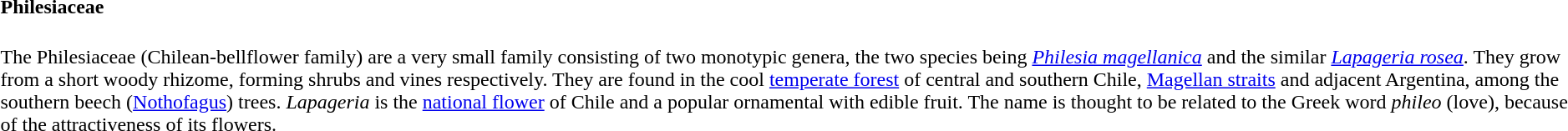<table>
<tr>
<td><br><h4>Philesiaceae</h4>
The Philesiaceae (Chilean-bellflower family) are a very small family consisting of two monotypic genera, the two species being <em><a href='#'>Philesia magellanica</a></em> and the similar <em><a href='#'>Lapageria rosea</a></em>. They grow from a short woody rhizome, forming shrubs and vines respectively. They are found in the cool <a href='#'>temperate forest</a> of central and southern Chile, <a href='#'>Magellan straits</a> and adjacent Argentina, among the southern beech (<a href='#'>Nothofagus</a>) trees. <em>Lapageria</em> is the <a href='#'>national flower</a> of Chile and a popular ornamental with edible fruit. The name is thought to be related to the Greek word <em>phileo</em> (love), because of the attractiveness of its flowers.</td>
</tr>
</table>
